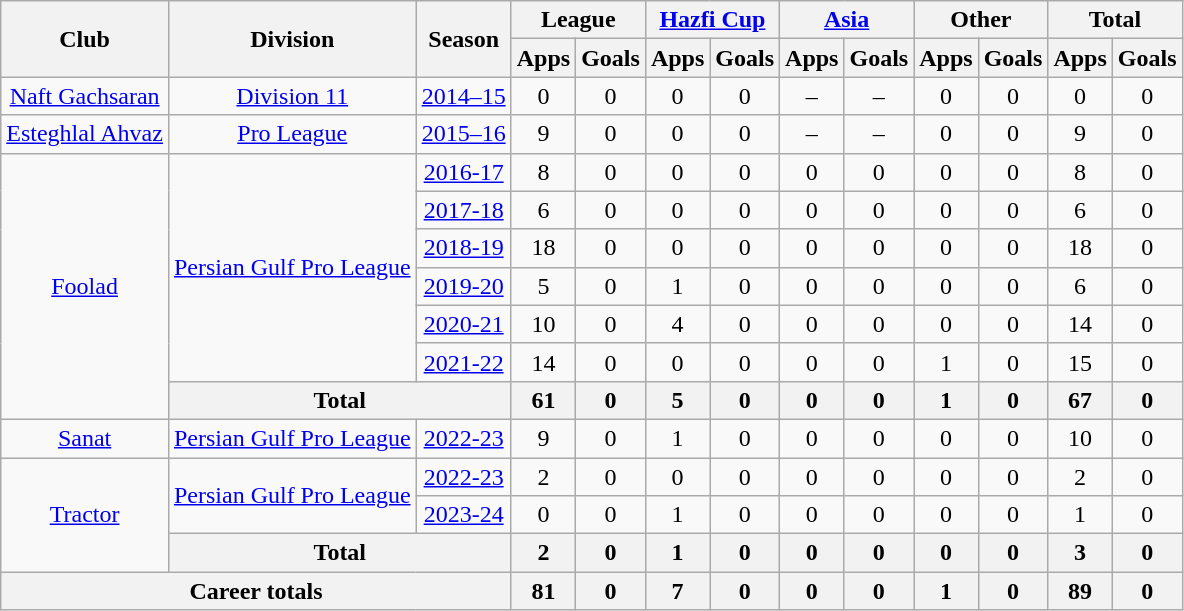<table class="wikitable" style="text-align: center;">
<tr>
<th rowspan="2">Club</th>
<th rowspan="2">Division</th>
<th rowspan="2">Season</th>
<th colspan="2">League</th>
<th colspan="2"><a href='#'>Hazfi Cup</a></th>
<th colspan="2"><a href='#'>Asia</a></th>
<th colspan=2>Other</th>
<th colspan="2">Total</th>
</tr>
<tr>
<th>Apps</th>
<th>Goals</th>
<th>Apps</th>
<th>Goals</th>
<th>Apps</th>
<th>Goals</th>
<th>Apps</th>
<th>Goals</th>
<th>Apps</th>
<th>Goals</th>
</tr>
<tr>
<td><a href='#'>Naft Gachsaran</a></td>
<td><a href='#'>Division 11</a></td>
<td><a href='#'>2014–15</a></td>
<td>0</td>
<td>0</td>
<td>0</td>
<td>0</td>
<td>–</td>
<td>–</td>
<td>0</td>
<td>0</td>
<td>0</td>
<td>0</td>
</tr>
<tr>
<td><a href='#'>Esteghlal Ahvaz</a></td>
<td><a href='#'>Pro League</a></td>
<td><a href='#'>2015–16</a></td>
<td>9</td>
<td>0</td>
<td>0</td>
<td>0</td>
<td>–</td>
<td>–</td>
<td>0</td>
<td>0</td>
<td>9</td>
<td>0</td>
</tr>
<tr>
<td rowspan="7"><a href='#'>Foolad</a></td>
<td rowspan="6"><a href='#'>Persian Gulf Pro League</a></td>
<td><a href='#'>2016-17</a></td>
<td>8</td>
<td>0</td>
<td>0</td>
<td>0</td>
<td>0</td>
<td>0</td>
<td>0</td>
<td>0</td>
<td>8</td>
<td>0</td>
</tr>
<tr>
<td><a href='#'>2017-18</a></td>
<td>6</td>
<td>0</td>
<td>0</td>
<td>0</td>
<td>0</td>
<td>0</td>
<td>0</td>
<td>0</td>
<td>6</td>
<td>0</td>
</tr>
<tr>
<td><a href='#'>2018-19</a></td>
<td>18</td>
<td>0</td>
<td>0</td>
<td>0</td>
<td>0</td>
<td>0</td>
<td>0</td>
<td>0</td>
<td>18</td>
<td>0</td>
</tr>
<tr>
<td><a href='#'>2019-20</a></td>
<td>5</td>
<td>0</td>
<td>1</td>
<td>0</td>
<td>0</td>
<td>0</td>
<td>0</td>
<td>0</td>
<td>6</td>
<td>0</td>
</tr>
<tr>
<td><a href='#'>2020-21</a></td>
<td>10</td>
<td>0</td>
<td>4</td>
<td>0</td>
<td>0</td>
<td>0</td>
<td>0</td>
<td>0</td>
<td>14</td>
<td>0</td>
</tr>
<tr>
<td><a href='#'>2021-22</a></td>
<td>14</td>
<td>0</td>
<td>0</td>
<td>0</td>
<td>0</td>
<td>0</td>
<td>1</td>
<td>0</td>
<td>15</td>
<td>0</td>
</tr>
<tr>
<th colspan=2>Total</th>
<th>61</th>
<th>0</th>
<th>5</th>
<th>0</th>
<th>0</th>
<th>0</th>
<th>1</th>
<th>0</th>
<th>67</th>
<th>0</th>
</tr>
<tr>
<td><a href='#'>Sanat</a></td>
<td><a href='#'>Persian Gulf Pro League</a></td>
<td><a href='#'>2022-23</a></td>
<td>9</td>
<td>0</td>
<td>1</td>
<td>0</td>
<td>0</td>
<td>0</td>
<td>0</td>
<td>0</td>
<td>10</td>
<td>0</td>
</tr>
<tr>
<td rowspan="3"><a href='#'>Tractor</a></td>
<td rowspan="2"><a href='#'>Persian Gulf Pro League</a></td>
<td><a href='#'>2022-23</a></td>
<td>2</td>
<td>0</td>
<td>0</td>
<td>0</td>
<td>0</td>
<td>0</td>
<td>0</td>
<td>0</td>
<td>2</td>
<td>0</td>
</tr>
<tr>
<td><a href='#'>2023-24</a></td>
<td>0</td>
<td>0</td>
<td>1</td>
<td>0</td>
<td>0</td>
<td>0</td>
<td>0</td>
<td>0</td>
<td>1</td>
<td>0</td>
</tr>
<tr>
<th colspan=2>Total</th>
<th>2</th>
<th>0</th>
<th>1</th>
<th>0</th>
<th>0</th>
<th>0</th>
<th>0</th>
<th>0</th>
<th>3</th>
<th>0</th>
</tr>
<tr>
<th colspan=3>Career totals</th>
<th>81</th>
<th>0</th>
<th>7</th>
<th>0</th>
<th>0</th>
<th>0</th>
<th>1</th>
<th>0</th>
<th>89</th>
<th>0</th>
</tr>
</table>
